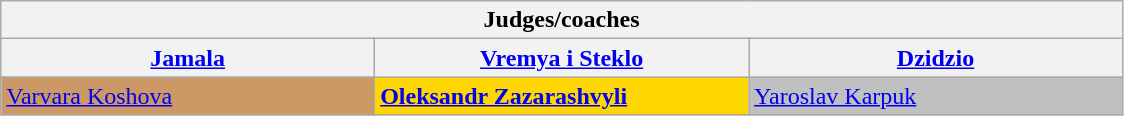<table class="wikitable" text=align:center>
<tr>
<th colspan=4 style="width:95%;">Judges/coaches</th>
</tr>
<tr>
<th style="width:23%;" scope="col"><a href='#'>Jamala</a></th>
<th style="width:23%;" scope="col"><a href='#'>Vremya i Steklo</a></th>
<th style="width:23%;" scope="col"><a href='#'>Dzidzio</a></th>
</tr>
<tr>
<td style="background:#cc9966"><a href='#'>Varvara Koshova</a><br></td>
<td style="background:gold"><strong><a href='#'>Oleksandr Zazarashvyli</a></strong> <br></td>
<td style="background:silver"><a href='#'>Yaroslav Karpuk</a><br></td>
</tr>
</table>
